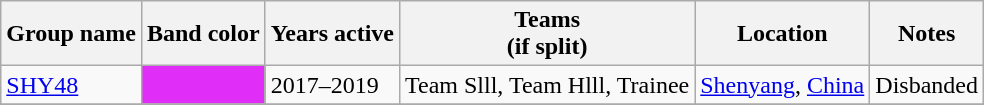<table class="wikitable sortable plainrowheaders">
<tr>
<th>Group name</th>
<th>Band color</th>
<th>Years active</th>
<th>Teams<br> (if split)</th>
<th>Location</th>
<th class="unsortable">Notes</th>
</tr>
<tr>
<td><a href='#'>SHY48</a></td>
<td style="background-color:#e02df7; text-align:center"></td>
<td>2017–2019</td>
<td>Team Slll, Team Hlll, Trainee</td>
<td><a href='#'>Shenyang</a>, <a href='#'>China</a></td>
<td>Disbanded</td>
</tr>
<tr>
</tr>
</table>
